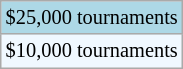<table class="wikitable" style="font-size:85%;">
<tr style="background:lightblue;">
<td>$25,000 tournaments</td>
</tr>
<tr style="background:#f0f8ff;">
<td>$10,000 tournaments</td>
</tr>
</table>
